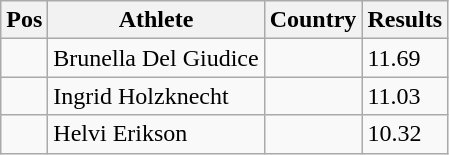<table class="wikitable">
<tr>
<th>Pos</th>
<th>Athlete</th>
<th>Country</th>
<th>Results</th>
</tr>
<tr>
<td align="center"></td>
<td>Brunella Del Giudice</td>
<td></td>
<td>11.69</td>
</tr>
<tr>
<td align="center"></td>
<td>Ingrid Holzknecht</td>
<td></td>
<td>11.03</td>
</tr>
<tr>
<td align="center"></td>
<td>Helvi Erikson</td>
<td></td>
<td>10.32</td>
</tr>
</table>
